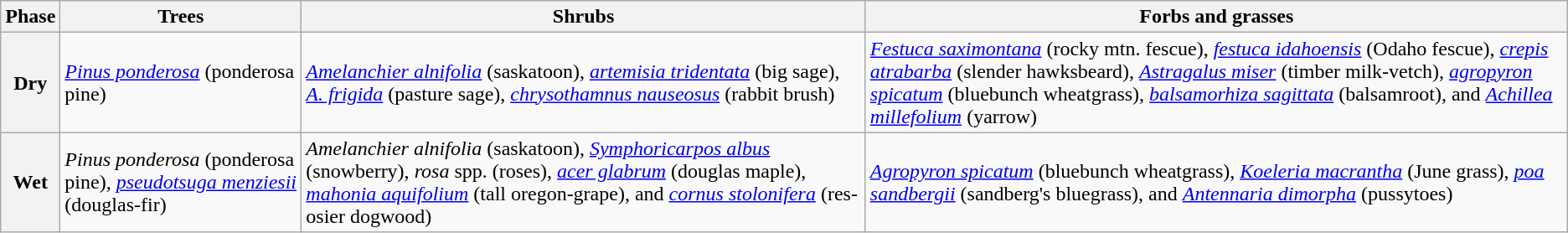<table class="wikitable">
<tr>
<th>Phase</th>
<th>Trees</th>
<th>Shrubs</th>
<th>Forbs and grasses</th>
</tr>
<tr>
<th>Dry</th>
<td><em><a href='#'>Pinus ponderosa</a></em> (ponderosa pine)</td>
<td><em><a href='#'>Amelanchier alnifolia</a></em> (saskatoon), <em><a href='#'>artemisia tridentata</a></em> (big sage), <em><a href='#'>A. frigida</a></em> (pasture sage), <em><a href='#'>chrysothamnus nauseosus</a></em> (rabbit brush)</td>
<td><em><a href='#'>Festuca saximontana</a></em> (rocky mtn. fescue), <em><a href='#'>festuca idahoensis</a></em> (Odaho fescue), <em><a href='#'>crepis atrabarba</a></em> (slender hawksbeard), <em><a href='#'>Astragalus miser</a></em> (timber milk-vetch), <em><a href='#'>agropyron spicatum</a></em> (bluebunch wheatgrass), <em><a href='#'>balsamorhiza sagittata</a></em> (balsamroot), and <em><a href='#'>Achillea millefolium</a></em> (yarrow)</td>
</tr>
<tr>
<th>Wet</th>
<td><em>Pinus ponderosa</em> (ponderosa pine), <em><a href='#'>pseudotsuga menziesii</a></em> (douglas-fir)</td>
<td><em>Amelanchier alnifolia</em> (saskatoon), <em><a href='#'>Symphoricarpos albus</a></em> (snowberry), <em>rosa</em> spp. (roses), <em><a href='#'>acer glabrum</a></em> (douglas maple), <em><a href='#'>mahonia aquifolium</a></em> (tall oregon-grape), and <em><a href='#'>cornus stolonifera</a></em> (res-osier dogwood)</td>
<td><em><a href='#'>Agropyron spicatum</a></em> (bluebunch wheatgrass), <em><a href='#'>Koeleria macrantha</a></em> (June grass), <em><a href='#'>poa sandbergii</a></em> (sandberg's bluegrass), and <em><a href='#'>Antennaria dimorpha</a></em> (pussytoes)</td>
</tr>
</table>
